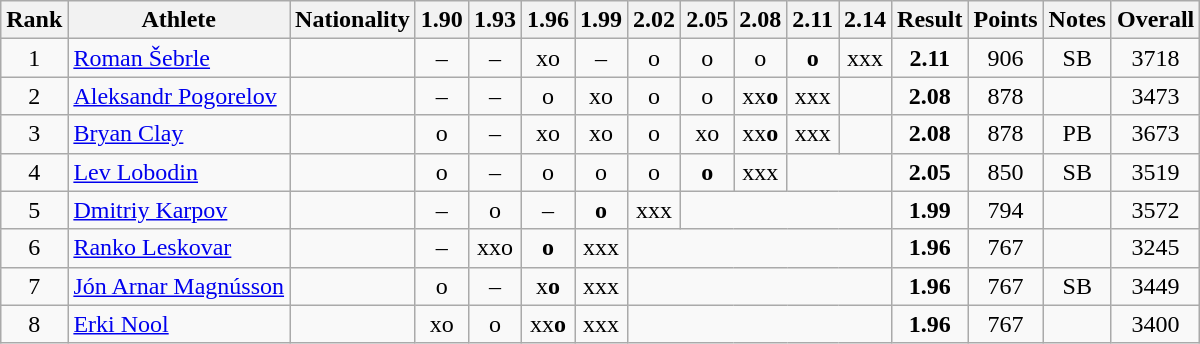<table class="wikitable sortable" style="text-align:center">
<tr>
<th>Rank</th>
<th>Athlete</th>
<th>Nationality</th>
<th>1.90</th>
<th>1.93</th>
<th>1.96</th>
<th>1.99</th>
<th>2.02</th>
<th>2.05</th>
<th>2.08</th>
<th>2.11</th>
<th>2.14</th>
<th>Result</th>
<th>Points</th>
<th>Notes</th>
<th>Overall</th>
</tr>
<tr>
<td>1</td>
<td align="left"><a href='#'>Roman Šebrle</a></td>
<td align=left></td>
<td>–</td>
<td>–</td>
<td>xo</td>
<td>–</td>
<td>o</td>
<td>o</td>
<td>o</td>
<td><strong>o</strong></td>
<td>xxx</td>
<td><strong>2.11</strong></td>
<td>906</td>
<td>SB</td>
<td>3718</td>
</tr>
<tr>
<td>2</td>
<td align="left"><a href='#'>Aleksandr Pogorelov</a></td>
<td align=left></td>
<td>–</td>
<td>–</td>
<td>o</td>
<td>xo</td>
<td>o</td>
<td>o</td>
<td>xx<strong>o</strong></td>
<td>xxx</td>
<td></td>
<td><strong>2.08</strong></td>
<td>878</td>
<td></td>
<td>3473</td>
</tr>
<tr>
<td>3</td>
<td align="left"><a href='#'>Bryan Clay</a></td>
<td align=left></td>
<td>o</td>
<td>–</td>
<td>xo</td>
<td>xo</td>
<td>o</td>
<td>xo</td>
<td>xx<strong>o</strong></td>
<td>xxx</td>
<td></td>
<td><strong>2.08</strong></td>
<td>878</td>
<td>PB</td>
<td>3673</td>
</tr>
<tr>
<td>4</td>
<td align="left"><a href='#'>Lev Lobodin</a></td>
<td align=left></td>
<td>o</td>
<td>–</td>
<td>o</td>
<td>o</td>
<td>o</td>
<td><strong>o</strong></td>
<td>xxx</td>
<td colspan=2></td>
<td><strong>2.05</strong></td>
<td>850</td>
<td>SB</td>
<td>3519</td>
</tr>
<tr>
<td>5</td>
<td align="left"><a href='#'>Dmitriy Karpov</a></td>
<td align=left></td>
<td>–</td>
<td>o</td>
<td>–</td>
<td><strong>o</strong></td>
<td>xxx</td>
<td colspan=4></td>
<td><strong>1.99</strong></td>
<td>794</td>
<td></td>
<td>3572</td>
</tr>
<tr>
<td>6</td>
<td align="left"><a href='#'>Ranko Leskovar</a></td>
<td align=left></td>
<td>–</td>
<td>xxo</td>
<td><strong>o</strong></td>
<td>xxx</td>
<td colspan=5></td>
<td><strong>1.96</strong></td>
<td>767</td>
<td></td>
<td>3245</td>
</tr>
<tr>
<td>7</td>
<td align="left"><a href='#'>Jón Arnar Magnússon</a></td>
<td align=left></td>
<td>o</td>
<td>–</td>
<td>x<strong>o</strong></td>
<td>xxx</td>
<td colspan=5></td>
<td><strong>1.96</strong></td>
<td>767</td>
<td>SB</td>
<td>3449</td>
</tr>
<tr>
<td>8</td>
<td align="left"><a href='#'>Erki Nool</a></td>
<td align=left></td>
<td>xo</td>
<td>o</td>
<td>xx<strong>o</strong></td>
<td>xxx</td>
<td colspan=5></td>
<td><strong>1.96</strong></td>
<td>767</td>
<td></td>
<td>3400</td>
</tr>
</table>
